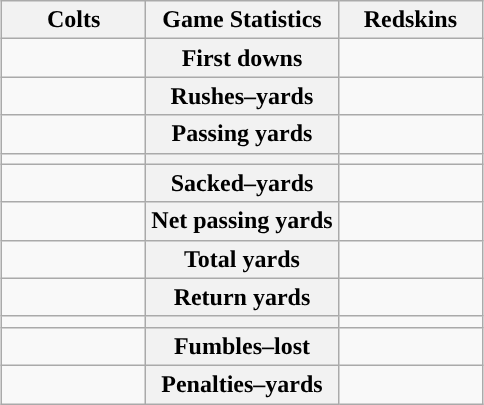<table class="wikitable" style="margin: 1em auto 1em auto">
<tr>
<th style="width:30%;">Colts</th>
<th style="width:40%;">Game Statistics</th>
<th style="width:30%;">Redskins</th>
</tr>
<tr>
<td style="text-align:right;"></td>
<th>First downs</th>
<td></td>
</tr>
<tr>
<td style="text-align:right;"></td>
<th>Rushes–yards</th>
<td></td>
</tr>
<tr>
<td style="text-align:right;"></td>
<th>Passing yards</th>
<td></td>
</tr>
<tr>
<td style="text-align:right;"></td>
<th></th>
<td></td>
</tr>
<tr>
<td style="text-align:right;"></td>
<th>Sacked–yards</th>
<td></td>
</tr>
<tr>
<td style="text-align:right;"></td>
<th>Net passing yards</th>
<td></td>
</tr>
<tr>
<td style="text-align:right;"></td>
<th>Total yards</th>
<td></td>
</tr>
<tr>
<td style="text-align:right;"></td>
<th>Return yards</th>
<td></td>
</tr>
<tr>
<td style="text-align:right;"></td>
<th></th>
<td></td>
</tr>
<tr>
<td style="text-align:right;"></td>
<th>Fumbles–lost</th>
<td></td>
</tr>
<tr>
<td style="text-align:right;"></td>
<th>Penalties–yards</th>
<td></td>
</tr>
</table>
